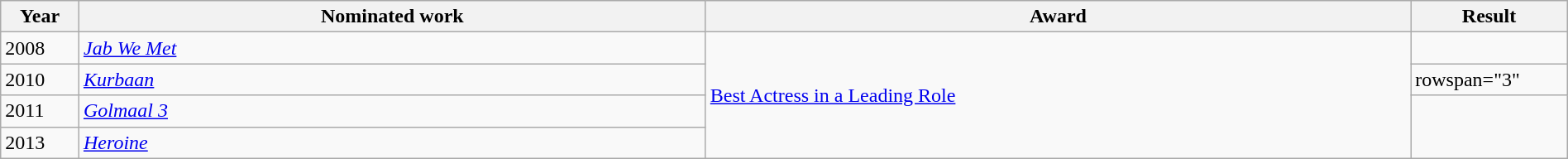<table class="wikitable sortable" width=100%>
<tr>
<th width=5%>Year</th>
<th width=40%>Nominated work</th>
<th width=45%>Award</th>
<th width=10%>Result</th>
</tr>
<tr>
<td>2008</td>
<td><em><a href='#'>Jab We Met</a></em></td>
<td rowspan="4"><a href='#'>Best Actress in a Leading Role</a></td>
<td></td>
</tr>
<tr>
<td>2010</td>
<td><em><a href='#'>Kurbaan</a></em></td>
<td>rowspan="3"</td>
</tr>
<tr>
<td>2011</td>
<td><em><a href='#'>Golmaal 3</a></em></td>
</tr>
<tr>
<td>2013</td>
<td><em><a href='#'>Heroine</a></em></td>
</tr>
</table>
